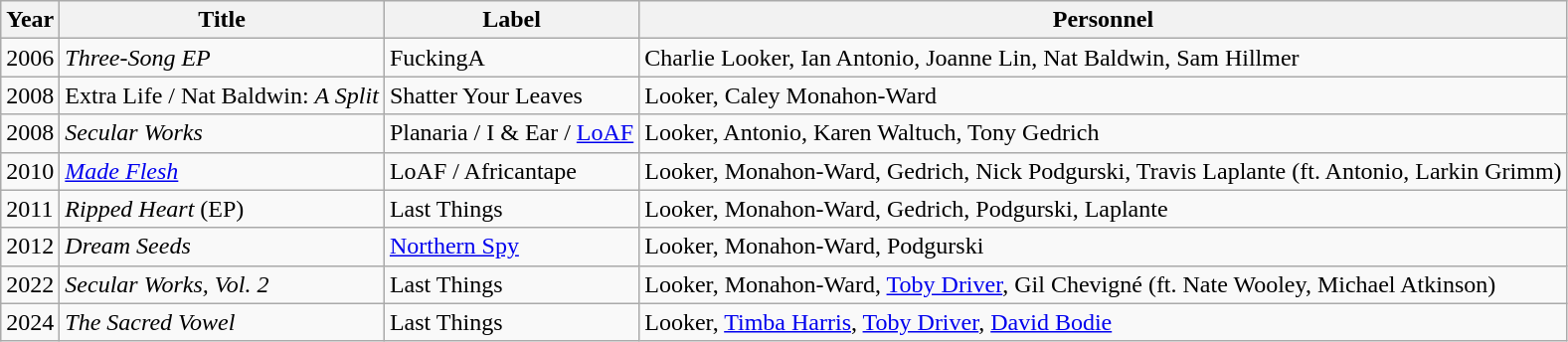<table class="wikitable sortable">
<tr>
<th>Year</th>
<th>Title</th>
<th>Label</th>
<th>Personnel</th>
</tr>
<tr>
<td>2006</td>
<td><em>Three-Song EP</em></td>
<td>FuckingA</td>
<td>Charlie Looker, Ian Antonio, Joanne Lin, Nat Baldwin, Sam Hillmer</td>
</tr>
<tr>
<td>2008</td>
<td>Extra Life / Nat Baldwin: <em>A Split</em></td>
<td>Shatter Your Leaves</td>
<td>Looker, Caley Monahon-Ward</td>
</tr>
<tr>
<td>2008</td>
<td><em>Secular Works</em></td>
<td>Planaria / I & Ear / <a href='#'>LoAF</a></td>
<td>Looker, Antonio, Karen Waltuch, Tony Gedrich</td>
</tr>
<tr>
<td>2010</td>
<td><em><a href='#'>Made Flesh</a></em></td>
<td>LoAF / Africantape</td>
<td>Looker, Monahon-Ward, Gedrich, Nick Podgurski, Travis Laplante (ft. Antonio, Larkin Grimm)</td>
</tr>
<tr>
<td>2011</td>
<td><em>Ripped Heart</em> (EP)</td>
<td>Last Things</td>
<td>Looker, Monahon-Ward, Gedrich, Podgurski, Laplante</td>
</tr>
<tr>
<td>2012</td>
<td><em>Dream Seeds</em></td>
<td><a href='#'>Northern Spy</a></td>
<td>Looker, Monahon-Ward, Podgurski</td>
</tr>
<tr>
<td>2022</td>
<td><em>Secular Works, Vol. 2</em></td>
<td>Last Things</td>
<td>Looker, Monahon-Ward, <a href='#'>Toby Driver</a>, Gil Chevigné (ft. Nate Wooley, Michael Atkinson)</td>
</tr>
<tr>
<td>2024</td>
<td><em>The Sacred Vowel</em></td>
<td>Last Things</td>
<td>Looker, <a href='#'>Timba Harris</a>, <a href='#'>Toby Driver</a>, <a href='#'>David Bodie</a></td>
</tr>
</table>
